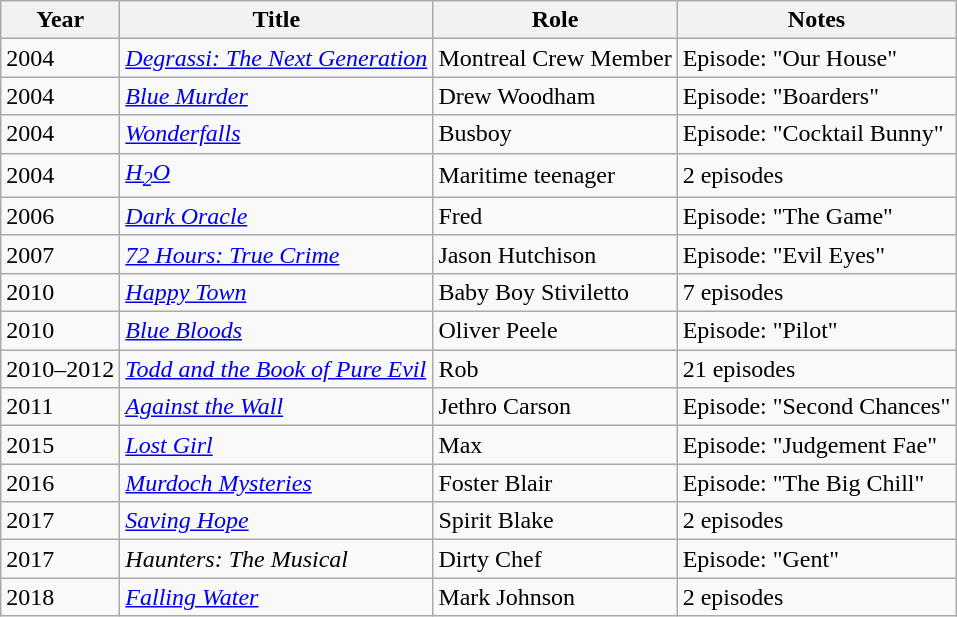<table class="wikitable sortable">
<tr>
<th>Year</th>
<th>Title</th>
<th>Role</th>
<th class="unsortable">Notes</th>
</tr>
<tr>
<td>2004</td>
<td><em><a href='#'>Degrassi: The Next Generation</a></em></td>
<td>Montreal Crew Member</td>
<td>Episode: "Our House"</td>
</tr>
<tr>
<td>2004</td>
<td><a href='#'><em>Blue Murder</em></a></td>
<td>Drew Woodham</td>
<td>Episode: "Boarders"</td>
</tr>
<tr>
<td>2004</td>
<td><em><a href='#'>Wonderfalls</a></em></td>
<td>Busboy</td>
<td>Episode: "Cocktail Bunny"</td>
</tr>
<tr>
<td>2004</td>
<td><a href='#'><em>H<sub>2</sub>O</em></a></td>
<td>Maritime teenager</td>
<td>2 episodes</td>
</tr>
<tr>
<td>2006</td>
<td><em><a href='#'>Dark Oracle</a></em></td>
<td>Fred</td>
<td>Episode: "The Game"</td>
</tr>
<tr>
<td>2007</td>
<td><em><a href='#'>72 Hours: True Crime</a></em></td>
<td>Jason Hutchison</td>
<td>Episode: "Evil Eyes"</td>
</tr>
<tr>
<td>2010</td>
<td><a href='#'><em>Happy Town</em></a></td>
<td>Baby Boy Stiviletto</td>
<td>7 episodes</td>
</tr>
<tr>
<td>2010</td>
<td><a href='#'><em>Blue Bloods</em></a></td>
<td>Oliver Peele</td>
<td>Episode: "Pilot"</td>
</tr>
<tr>
<td>2010–2012</td>
<td><em><a href='#'>Todd and the Book of Pure Evil</a></em></td>
<td>Rob</td>
<td>21 episodes</td>
</tr>
<tr>
<td>2011</td>
<td><a href='#'><em>Against the Wall</em></a></td>
<td>Jethro Carson</td>
<td>Episode: "Second Chances"</td>
</tr>
<tr>
<td>2015</td>
<td><em><a href='#'>Lost Girl</a></em></td>
<td>Max</td>
<td>Episode: "Judgement Fae"</td>
</tr>
<tr>
<td>2016</td>
<td><em><a href='#'>Murdoch Mysteries</a></em></td>
<td>Foster Blair</td>
<td>Episode: "The Big Chill"</td>
</tr>
<tr>
<td>2017</td>
<td><em><a href='#'>Saving Hope</a></em></td>
<td>Spirit Blake</td>
<td>2 episodes</td>
</tr>
<tr>
<td>2017</td>
<td><em>Haunters: The Musical</em></td>
<td>Dirty Chef</td>
<td>Episode: "Gent"</td>
</tr>
<tr>
<td>2018</td>
<td><a href='#'><em>Falling Water</em></a></td>
<td>Mark Johnson</td>
<td>2 episodes</td>
</tr>
</table>
